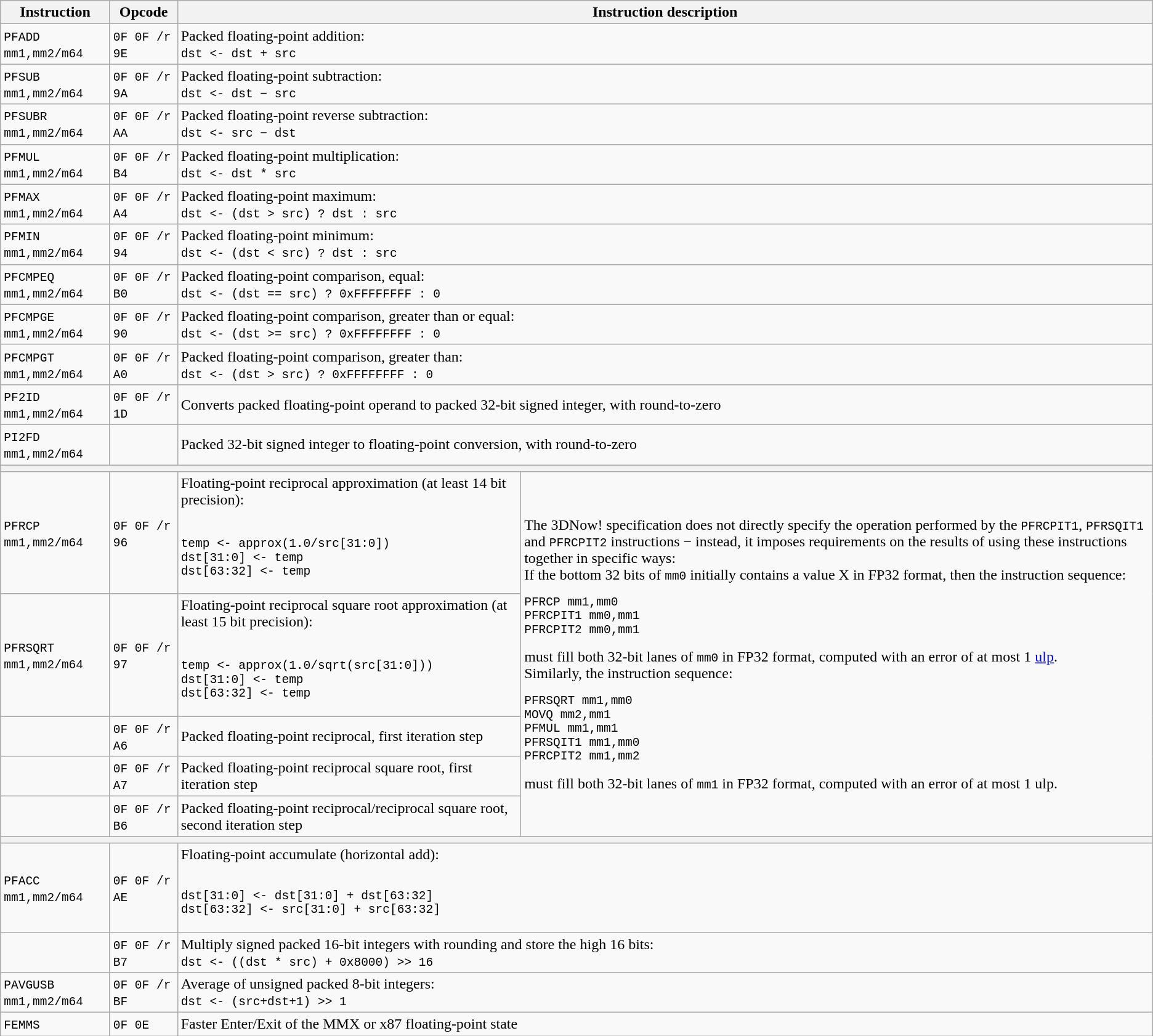<table class="wikitable sticky-header">
<tr>
<th>Instruction</th>
<th>Opcode</th>
<th colspan=2>Instruction description</th>
</tr>
<tr>
<td><code>PFADD mm1,mm2/m64</code></td>
<td><code>0F 0F /r 9E</code></td>
<td colspan=2>Packed floating-point addition:<br><code>dst <- dst + src</code></td>
</tr>
<tr>
<td><code>PFSUB mm1,mm2/m64</code></td>
<td><code>0F 0F /r 9A</code></td>
<td colspan=2>Packed floating-point subtraction:<br><code>dst <- dst − src</code></td>
</tr>
<tr>
<td><code>PFSUBR mm1,mm2/m64</code></td>
<td><code>0F 0F /r AA</code></td>
<td colspan=2>Packed floating-point reverse subtraction:<br><code>dst <- src − dst</code></td>
</tr>
<tr>
<td><code>PFMUL mm1,mm2/m64</code></td>
<td><code>0F 0F /r B4</code></td>
<td colspan=2>Packed floating-point multiplication:<br><code>dst <- dst * src</code></td>
</tr>
<tr>
<td><code>PFMAX mm1,mm2/m64</code></td>
<td><code>0F 0F /r A4</code></td>
<td colspan=2>Packed floating-point maximum:<br><code>dst <- (dst > src) ? dst : src</code></td>
</tr>
<tr>
<td><code>PFMIN mm1,mm2/m64</code></td>
<td><code>0F 0F /r 94</code></td>
<td colspan=2>Packed floating-point minimum:<br><code>dst <- (dst < src) ? dst : src</code></td>
</tr>
<tr>
<td><code>PFCMPEQ mm1,mm2/m64</code></td>
<td><code>0F 0F /r B0</code></td>
<td colspan=2>Packed floating-point comparison, equal:<br><code>dst <- (dst == src) ? 0xFFFFFFFF : 0</code></td>
</tr>
<tr>
<td><code>PFCMPGE mm1,mm2/m64</code></td>
<td><code>0F 0F /r 90</code></td>
<td colspan=2>Packed floating-point comparison, greater than or equal:<br><code>dst <- (dst >= src) ? 0xFFFFFFFF : 0</code></td>
</tr>
<tr>
<td><code>PFCMPGT mm1,mm2/m64</code></td>
<td><code>0F 0F /r A0</code></td>
<td colspan=2>Packed floating-point comparison, greater than:<br><code>dst <- (dst > src) ? 0xFFFFFFFF : 0</code></td>
</tr>
<tr>
<td><code>PF2ID mm1,mm2/m64</code></td>
<td><code>0F 0F /r 1D</code></td>
<td colspan=2>Converts packed floating-point operand to packed 32-bit signed integer, with round-to-zero</td>
</tr>
<tr>
<td><code>PI2FD mm1,mm2/m64</code></td>
<td></td>
<td colspan=2>Packed 32-bit signed integer to floating-point conversion, with round-to-zero</td>
</tr>
<tr>
<th colspan=4></th>
</tr>
<tr>
<td><code>PFRCP mm1,mm2/m64</code></td>
<td><code>0F 0F /r 96</code></td>
<td>Floating-point reciprocal approximation (at least 14 bit precision):<br><br><pre>
temp <- approx(1.0/src[31:0])
dst[31:0] <- temp
dst[63:32] <- temp
</pre></td>
<td rowspan=5>The 3DNow! specification does not directly specify the operation performed by the <code>PFRCPIT1</code>, <code>PFRSQIT1</code> and <code>PFRCPIT2</code> instructions − instead, it imposes requirements on the results of using these instructions together in specific ways:<br>If the bottom 32 bits of <code>mm0</code> initially contains a value X in FP32 format, then the instruction sequence:<br><pre>PFRCP mm1,mm0
PFRCPIT1 mm0,mm1
PFRCPIT2 mm0,mm1</pre>
must fill both 32-bit lanes of <code>mm0</code> in FP32 format, computed with an error of at most 1 <a href='#'>ulp</a>.<br>Similarly, the instruction sequence:<pre>PFRSQRT mm1,mm0
MOVQ mm2,mm1
PFMUL mm1,mm1
PFRSQIT1 mm1,mm0
PFRCPIT2 mm1,mm2</pre>
must fill both 32-bit lanes of <code>mm1</code> in FP32 format, computed with an error of at most 1 ulp.</td>
</tr>
<tr>
<td><code>PFRSQRT mm1,mm2/m64</code></td>
<td><code>0F 0F /r 97</code></td>
<td>Floating-point reciprocal square root approximation (at least 15 bit precision):<br><br><pre>
temp <- approx(1.0/sqrt(src[31:0]))
dst[31:0] <- temp
dst[63:32] <- temp
</pre></td>
</tr>
<tr>
<td></td>
<td><code>0F 0F /r A6</code></td>
<td>Packed floating-point reciprocal, first iteration step</td>
</tr>
<tr>
<td></td>
<td><code>0F 0F /r A7</code></td>
<td>Packed floating-point reciprocal square root, first iteration step</td>
</tr>
<tr>
<td></td>
<td><code>0F 0F /r B6</code></td>
<td>Packed floating-point reciprocal/reciprocal square root, second iteration step</td>
</tr>
<tr>
<th colspan=4></th>
</tr>
<tr>
<td><code>PFACC mm1,mm2/m64</code></td>
<td><code>0F 0F /r AE</code></td>
<td colspan=2>Floating-point accumulate (horizontal add):<br><pre><br>dst[31:0] <- dst[31:0] + dst[63:32]
dst[63:32] <- src[31:0] + src[63:32]</pre></td>
</tr>
<tr>
<td><br></td>
<td><code>0F 0F /r B7</code></td>
<td colspan=2>Multiply signed packed 16-bit integers with rounding and store the high 16 bits:<br><code>dst <- ((dst * src) + 0x8000) >> 16</code></td>
</tr>
<tr>
<td><code>PAVGUSB mm1,mm2/m64</code></td>
<td><code>0F 0F /r BF</code></td>
<td colspan=2>Average of unsigned packed 8-bit integers:<br><code>dst <- (src+dst+1) >> 1</code></td>
</tr>
<tr>
<td><code>FEMMS</code></td>
<td><code>0F 0E</code></td>
<td colspan=2>Faster Enter/Exit of the MMX or x87 floating-point state</td>
</tr>
</table>
